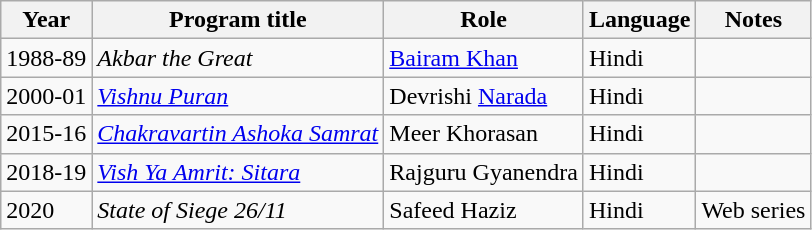<table class="wikitable">
<tr>
<th>Year</th>
<th>Program title</th>
<th>Role</th>
<th>Language</th>
<th>Notes</th>
</tr>
<tr>
<td>1988-89</td>
<td><em>Akbar the Great</em></td>
<td><a href='#'>Bairam Khan</a></td>
<td>Hindi</td>
<td></td>
</tr>
<tr>
<td>2000-01</td>
<td><a href='#'><em>Vishnu Puran</em></a></td>
<td>Devrishi <a href='#'>Narada</a></td>
<td>Hindi</td>
<td></td>
</tr>
<tr>
<td>2015-16</td>
<td><em><a href='#'>Chakravartin Ashoka Samrat</a></em></td>
<td>Meer Khorasan</td>
<td>Hindi</td>
<td></td>
</tr>
<tr>
<td>2018-19</td>
<td><em><a href='#'>Vish Ya Amrit: Sitara</a></em></td>
<td>Rajguru Gyanendra</td>
<td>Hindi</td>
<td></td>
</tr>
<tr>
<td>2020</td>
<td><em>State of Siege 26/11</em></td>
<td>Safeed Haziz</td>
<td>Hindi</td>
<td>Web series</td>
</tr>
</table>
